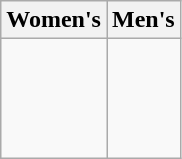<table class="wikitable">
<tr>
<th>Women's</th>
<th>Men's</th>
</tr>
<tr>
<td valign="top"><br><br><br><br></td>
<td valign="top"><br><br><br><br></td>
</tr>
</table>
